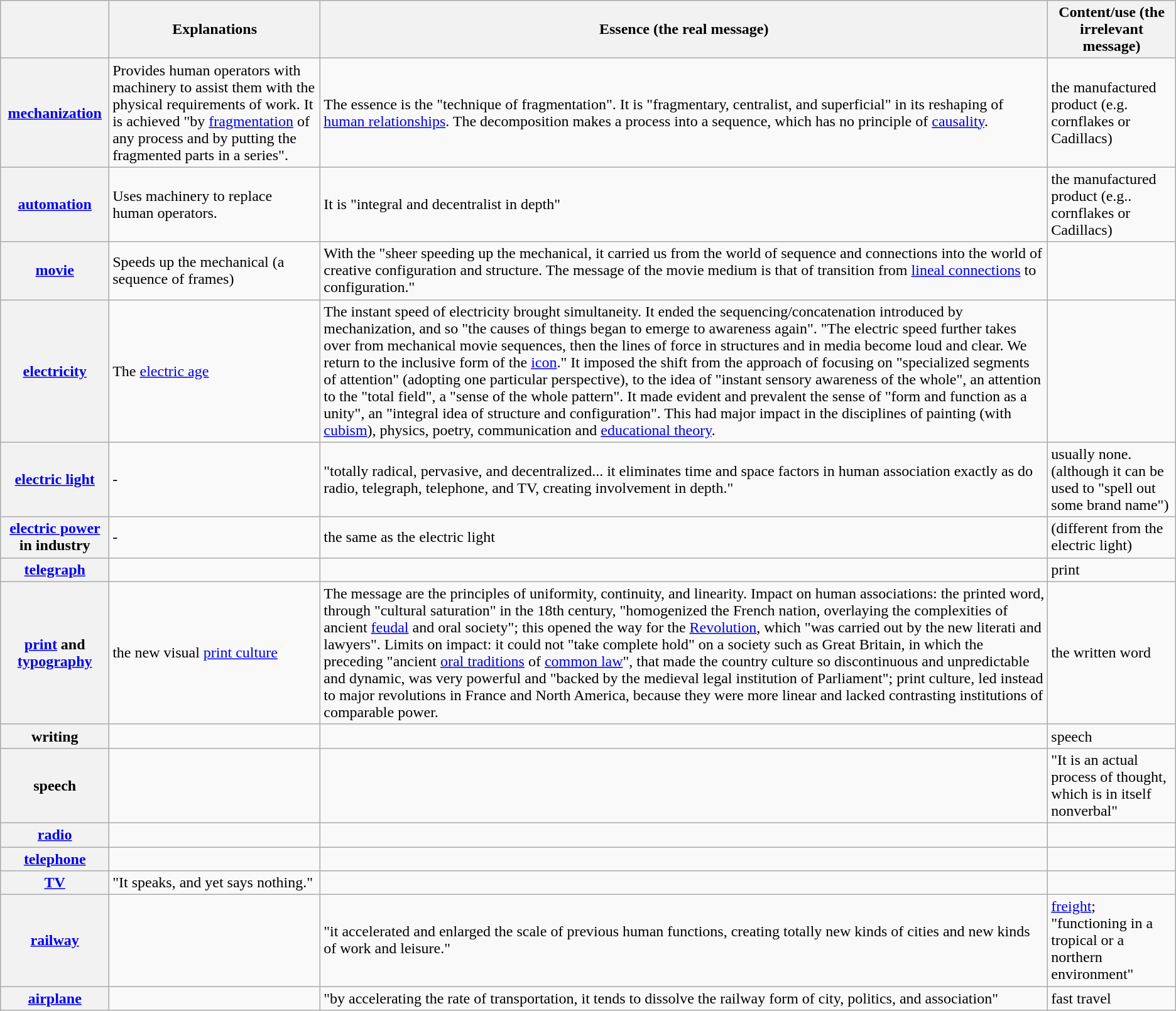<table class="wikitable">
<tr>
<th></th>
<th>Explanations</th>
<th>Essence (the real message)</th>
<th>Content/use (the irrelevant message)</th>
</tr>
<tr>
<th><a href='#'>mechanization</a></th>
<td>Provides human operators with machinery to assist them with the physical requirements of work. It is achieved "by <a href='#'>fragmentation</a> of any process and by putting the fragmented parts in a series".</td>
<td>The essence is the "technique of fragmentation". It is "fragmentary, centralist, and superficial" in its reshaping of <a href='#'>human relationships</a>. The decomposition makes a process into a sequence, which has no principle of <a href='#'>causality</a>.</td>
<td>the manufactured product (e.g. cornflakes or Cadillacs)</td>
</tr>
<tr>
<th><a href='#'>automation</a></th>
<td>Uses machinery to replace human operators.</td>
<td>It is "integral and decentralist in depth"</td>
<td>the manufactured product (e.g.. cornflakes or Cadillacs)</td>
</tr>
<tr>
<th><a href='#'>movie</a></th>
<td>Speeds up the mechanical (a sequence of frames)</td>
<td>With the "sheer speeding up the mechanical, it carried us from the world of sequence and connections into the world of creative configuration and structure. The message of the movie medium is that of transition from <a href='#'>lineal connections</a> to configuration."</td>
<td></td>
</tr>
<tr>
<th><a href='#'>electricity</a></th>
<td>The <a href='#'>electric age</a></td>
<td>The instant speed of electricity brought simultaneity. It ended the sequencing/concatenation introduced by mechanization, and so "the causes of things began to emerge to awareness again". "The electric speed further takes over from mechanical movie sequences, then the lines of force in structures and in media become loud and clear. We return to the inclusive form of the <a href='#'>icon</a>." It imposed the shift from the approach of focusing on "specialized segments of attention" (adopting one particular perspective), to the idea of "instant sensory awareness of the whole", an attention to the "total field", a "sense of the whole pattern". It made evident and prevalent the sense of "form and function as a unity", an "integral idea of structure and configuration". This had major impact in the disciplines of painting (with <a href='#'>cubism</a>), physics, poetry, communication and <a href='#'>educational theory</a>.</td>
<td></td>
</tr>
<tr>
<th><a href='#'>electric light</a></th>
<td>-</td>
<td>"totally radical, pervasive, and decentralized... it eliminates time and space factors in human association exactly as do radio, telegraph, telephone, and TV, creating involvement in depth."</td>
<td>usually none. (although it can be used to "spell out some brand name")</td>
</tr>
<tr>
<th><a href='#'>electric power</a> in industry</th>
<td>-</td>
<td>the same as the electric light</td>
<td>(different from the electric light)</td>
</tr>
<tr>
<th><a href='#'>telegraph</a></th>
<td></td>
<td></td>
<td>print</td>
</tr>
<tr>
<th><a href='#'>print</a> and <a href='#'>typography</a></th>
<td>the new visual <a href='#'>print culture</a></td>
<td>The message are the principles of uniformity, continuity, and linearity. Impact on human associations: the printed word, through "cultural saturation" in the 18th century, "homogenized the French nation, overlaying the complexities of ancient <a href='#'>feudal</a> and oral society"; this opened the way for the <a href='#'>Revolution</a>, which "was carried out by the new literati and lawyers". Limits on impact: it could not "take complete hold" on a society such as Great Britain, in which the preceding "ancient <a href='#'>oral traditions</a> of <a href='#'>common law</a>", that made the country culture so discontinuous and unpredictable and dynamic, was very powerful and "backed by the medieval legal institution of Parliament"; print culture, led instead to major revolutions in France and North America, because they were more linear and lacked contrasting institutions of comparable power.</td>
<td>the written word</td>
</tr>
<tr>
<th>writing</th>
<td></td>
<td></td>
<td>speech</td>
</tr>
<tr>
<th>speech</th>
<td></td>
<td></td>
<td>"It is an actual process of thought, which is in itself nonverbal"</td>
</tr>
<tr>
<th><a href='#'>radio</a></th>
<td></td>
<td></td>
<td></td>
</tr>
<tr>
<th><a href='#'>telephone</a></th>
<td></td>
<td></td>
<td></td>
</tr>
<tr>
<th><a href='#'>TV</a></th>
<td>"It speaks, and yet says nothing."</td>
<td></td>
<td></td>
</tr>
<tr>
<th><a href='#'>railway</a></th>
<td></td>
<td>"it accelerated and enlarged the scale of previous human functions, creating totally new kinds of cities and new kinds of work and leisure."</td>
<td><a href='#'>freight</a>; "functioning in a tropical or a northern environment"</td>
</tr>
<tr>
<th><a href='#'>airplane</a></th>
<td></td>
<td>"by accelerating the rate of transportation, it tends to dissolve the railway form of city, politics, and association"</td>
<td>fast travel</td>
</tr>
</table>
